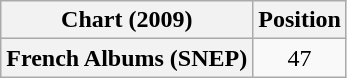<table class="wikitable plainrowheaders" style="text-align:center">
<tr>
<th scope="col">Chart (2009)</th>
<th scope="col">Position</th>
</tr>
<tr>
<th scope="row">French Albums (SNEP)</th>
<td>47</td>
</tr>
</table>
